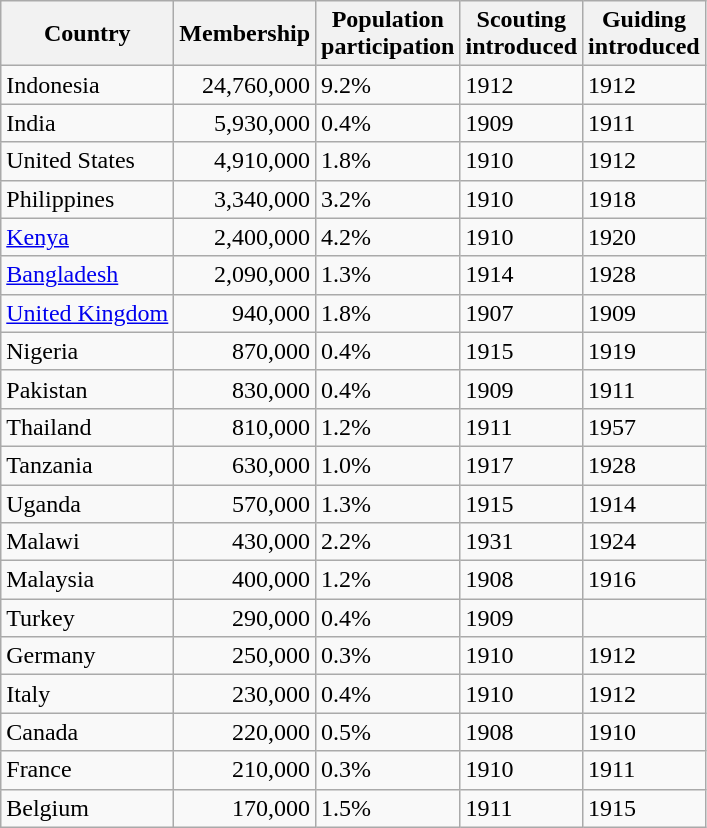<table class="wikitable sortable">
<tr>
<th>Country</th>
<th>Membership </th>
<th>Population<br>participation</th>
<th>Scouting<br>introduced</th>
<th>Guiding<br>introduced</th>
</tr>
<tr>
<td>Indonesia</td>
<td align="right">24,760,000</td>
<td>9.2%</td>
<td>1912</td>
<td>1912</td>
</tr>
<tr>
<td>India</td>
<td align="right">5,930,000</td>
<td>0.4%</td>
<td>1909</td>
<td>1911</td>
</tr>
<tr>
<td>United States</td>
<td align="right">4,910,000</td>
<td>1.8%</td>
<td>1910</td>
<td>1912</td>
</tr>
<tr>
<td>Philippines</td>
<td align="right">3,340,000</td>
<td>3.2%</td>
<td>1910</td>
<td>1918</td>
</tr>
<tr>
<td><a href='#'>Kenya</a></td>
<td align="right">2,400,000</td>
<td>4.2%</td>
<td>1910</td>
<td>1920</td>
</tr>
<tr>
<td><a href='#'>Bangladesh</a></td>
<td align="right">2,090,000</td>
<td>1.3%</td>
<td>1914</td>
<td>1928</td>
</tr>
<tr>
<td><a href='#'>United Kingdom</a></td>
<td align="right">940,000</td>
<td>1.8%</td>
<td>1907</td>
<td>1909</td>
</tr>
<tr>
<td>Nigeria</td>
<td align="right">870,000</td>
<td>0.4%</td>
<td>1915</td>
<td>1919</td>
</tr>
<tr>
<td>Pakistan</td>
<td align="right">830,000</td>
<td>0.4%</td>
<td>1909</td>
<td>1911</td>
</tr>
<tr>
<td>Thailand</td>
<td align="right">810,000</td>
<td>1.2%</td>
<td>1911</td>
<td>1957</td>
</tr>
<tr>
<td>Tanzania</td>
<td align="right">630,000</td>
<td>1.0%</td>
<td>1917</td>
<td>1928</td>
</tr>
<tr>
<td>Uganda</td>
<td align="right">570,000</td>
<td>1.3%</td>
<td>1915</td>
<td>1914</td>
</tr>
<tr>
<td>Malawi</td>
<td align="right">430,000</td>
<td>2.2%</td>
<td>1931</td>
<td>1924</td>
</tr>
<tr>
<td>Malaysia</td>
<td align="right">400,000</td>
<td>1.2%</td>
<td>1908</td>
<td>1916</td>
</tr>
<tr>
<td>Turkey</td>
<td align="right">290,000</td>
<td>0.4%</td>
<td>1909</td>
<td></td>
</tr>
<tr>
<td>Germany</td>
<td align="right">250,000</td>
<td>0.3%</td>
<td>1910</td>
<td>1912</td>
</tr>
<tr>
<td>Italy</td>
<td align="right">230,000</td>
<td>0.4%</td>
<td>1910</td>
<td>1912</td>
</tr>
<tr>
<td>Canada</td>
<td align="right">220,000</td>
<td>0.5%</td>
<td>1908</td>
<td>1910</td>
</tr>
<tr>
<td>France</td>
<td align="right">210,000</td>
<td>0.3%</td>
<td>1910</td>
<td>1911</td>
</tr>
<tr>
<td>Belgium</td>
<td align="right">170,000</td>
<td>1.5%</td>
<td>1911</td>
<td>1915</td>
</tr>
</table>
